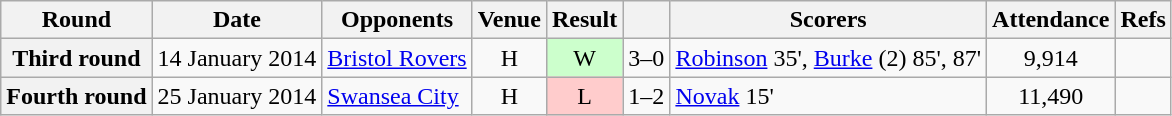<table class="wikitable plainrowheaders" style="text-align:center">
<tr>
<th scope="col">Round</th>
<th scope="col">Date</th>
<th scope="col">Opponents</th>
<th scope="col">Venue</th>
<th scope="col">Result</th>
<th scope="col"></th>
<th scope="col">Scorers</th>
<th scope="col">Attendance</th>
<th scope="col">Refs</th>
</tr>
<tr>
<th scope="row">Third round</th>
<td align="left">14 January 2014</td>
<td align="left"><a href='#'>Bristol Rovers</a></td>
<td>H</td>
<td style="background:#cfc">W</td>
<td>3–0</td>
<td align="left"><a href='#'>Robinson</a> 35', <a href='#'>Burke</a> (2) 85', 87'</td>
<td>9,914</td>
<td></td>
</tr>
<tr>
<th scope="row">Fourth round</th>
<td align="left">25 January 2014</td>
<td align="left"><a href='#'>Swansea City</a></td>
<td>H</td>
<td style="background:#fcc">L</td>
<td>1–2</td>
<td align="left"><a href='#'>Novak</a> 15'</td>
<td>11,490</td>
<td></td>
</tr>
</table>
